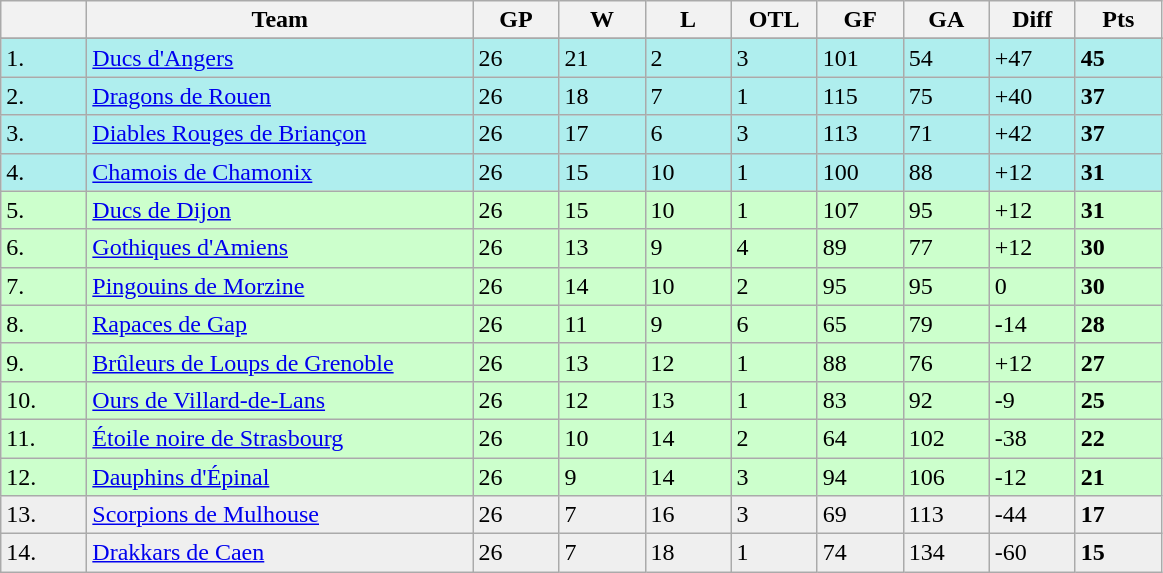<table class="wikitable">
<tr>
<th width="50"></th>
<th width="250">Team</th>
<th width="50">GP</th>
<th width="50">W</th>
<th width="50">L</th>
<th width="50">OTL</th>
<th width="50">GF</th>
<th width="50">GA</th>
<th width="50">Diff</th>
<th width="50"><strong>Pts</strong></th>
</tr>
<tr>
</tr>
<tr bgcolor="#AFEEEE">
<td>1.</td>
<td align="left"><a href='#'>Ducs d'Angers</a></td>
<td>26</td>
<td>21</td>
<td>2</td>
<td>3</td>
<td>101</td>
<td>54</td>
<td>+47</td>
<td><strong>45</strong></td>
</tr>
<tr bgcolor="#AFEEEE">
<td>2.</td>
<td align="left"><a href='#'>Dragons de Rouen</a></td>
<td>26</td>
<td>18</td>
<td>7</td>
<td>1</td>
<td>115</td>
<td>75</td>
<td>+40</td>
<td><strong>37</strong></td>
</tr>
<tr bgcolor="#AFEEEE">
<td>3.</td>
<td align="left"><a href='#'>Diables Rouges de Briançon</a></td>
<td>26</td>
<td>17</td>
<td>6</td>
<td>3</td>
<td>113</td>
<td>71</td>
<td>+42</td>
<td><strong>37</strong></td>
</tr>
<tr bgcolor="#AFEEEE">
<td>4.</td>
<td align="left"><a href='#'>Chamois de Chamonix</a></td>
<td>26</td>
<td>15</td>
<td>10</td>
<td>1</td>
<td>100</td>
<td>88</td>
<td>+12</td>
<td><strong>31</strong></td>
</tr>
<tr bgcolor="#ccffcc">
<td>5.</td>
<td align="left"><a href='#'>Ducs de Dijon</a></td>
<td>26</td>
<td>15</td>
<td>10</td>
<td>1</td>
<td>107</td>
<td>95</td>
<td>+12</td>
<td><strong>31</strong></td>
</tr>
<tr bgcolor="#ccffcc">
<td>6.</td>
<td align="left"><a href='#'>Gothiques d'Amiens</a></td>
<td>26</td>
<td>13</td>
<td>9</td>
<td>4</td>
<td>89</td>
<td>77</td>
<td>+12</td>
<td><strong>30</strong></td>
</tr>
<tr bgcolor="#ccffcc">
<td>7.</td>
<td align="left"><a href='#'>Pingouins de Morzine</a></td>
<td>26</td>
<td>14</td>
<td>10</td>
<td>2</td>
<td>95</td>
<td>95</td>
<td>0</td>
<td><strong>30</strong></td>
</tr>
<tr bgcolor="#ccffcc">
<td>8.</td>
<td align="left"><a href='#'>Rapaces de Gap</a></td>
<td>26</td>
<td>11</td>
<td>9</td>
<td>6</td>
<td>65</td>
<td>79</td>
<td>-14</td>
<td><strong>28</strong></td>
</tr>
<tr bgcolor="#ccffcc">
<td>9.</td>
<td align="left"><a href='#'>Brûleurs de Loups de Grenoble</a></td>
<td>26</td>
<td>13</td>
<td>12</td>
<td>1</td>
<td>88</td>
<td>76</td>
<td>+12</td>
<td><strong>27</strong></td>
</tr>
<tr bgcolor="#ccffcc">
<td>10.</td>
<td align="left"><a href='#'>Ours de Villard-de-Lans</a></td>
<td>26</td>
<td>12</td>
<td>13</td>
<td>1</td>
<td>83</td>
<td>92</td>
<td>-9</td>
<td><strong>25</strong></td>
</tr>
<tr bgcolor="#ccffcc">
<td>11.</td>
<td align="left"><a href='#'>Étoile noire de Strasbourg</a></td>
<td>26</td>
<td>10</td>
<td>14</td>
<td>2</td>
<td>64</td>
<td>102</td>
<td>-38</td>
<td><strong>22</strong></td>
</tr>
<tr bgcolor="#ccffcc">
<td>12.</td>
<td align="left"><a href='#'>Dauphins d'Épinal</a></td>
<td>26</td>
<td>9</td>
<td>14</td>
<td>3</td>
<td>94</td>
<td>106</td>
<td>-12</td>
<td><strong>21</strong></td>
</tr>
<tr bgcolor="#EFEFEF">
<td>13.</td>
<td align="left"><a href='#'>Scorpions de Mulhouse</a></td>
<td>26</td>
<td>7</td>
<td>16</td>
<td>3</td>
<td>69</td>
<td>113</td>
<td>-44</td>
<td><strong>17</strong></td>
</tr>
<tr bgcolor="#EFEFEF">
<td>14.</td>
<td align="left"><a href='#'>Drakkars de Caen</a></td>
<td>26</td>
<td>7</td>
<td>18</td>
<td>1</td>
<td>74</td>
<td>134</td>
<td>-60</td>
<td><strong>15</strong></td>
</tr>
</table>
